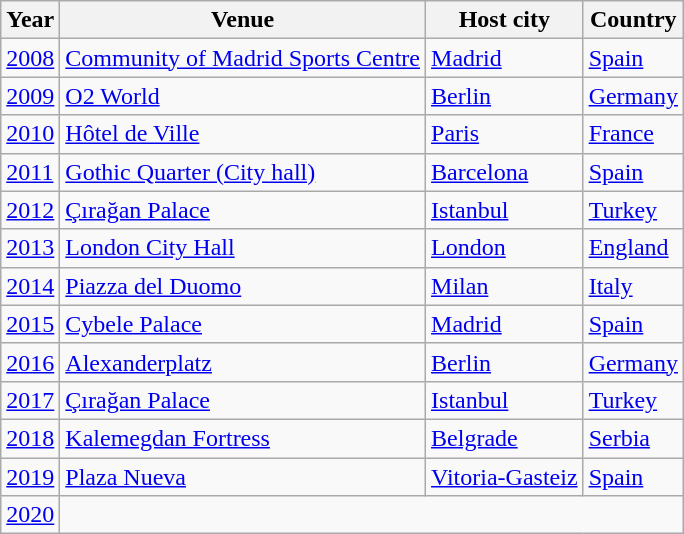<table class="wikitable">
<tr>
<th>Year</th>
<th>Venue</th>
<th>Host city</th>
<th>Country</th>
</tr>
<tr>
<td><a href='#'>2008</a></td>
<td><a href='#'>Community of Madrid Sports Centre</a></td>
<td><a href='#'>Madrid</a></td>
<td> <a href='#'>Spain</a></td>
</tr>
<tr>
<td><a href='#'>2009</a></td>
<td><a href='#'>O2 World</a></td>
<td><a href='#'>Berlin</a></td>
<td> <a href='#'>Germany</a></td>
</tr>
<tr>
<td><a href='#'>2010</a></td>
<td><a href='#'>Hôtel de Ville</a></td>
<td><a href='#'>Paris</a></td>
<td> <a href='#'>France</a></td>
</tr>
<tr>
<td><a href='#'>2011</a></td>
<td><a href='#'>Gothic Quarter (City hall)</a></td>
<td><a href='#'>Barcelona</a></td>
<td> <a href='#'>Spain</a></td>
</tr>
<tr>
<td><a href='#'>2012</a></td>
<td><a href='#'>Çırağan Palace</a></td>
<td><a href='#'>Istanbul</a></td>
<td> <a href='#'>Turkey</a></td>
</tr>
<tr>
<td><a href='#'>2013</a></td>
<td><a href='#'>London City Hall</a></td>
<td><a href='#'>London</a></td>
<td> <a href='#'>England</a></td>
</tr>
<tr>
<td><a href='#'>2014</a></td>
<td><a href='#'>Piazza del Duomo</a></td>
<td><a href='#'>Milan</a></td>
<td> <a href='#'>Italy</a></td>
</tr>
<tr>
<td><a href='#'>2015</a></td>
<td><a href='#'>Cybele Palace</a></td>
<td><a href='#'>Madrid</a></td>
<td> <a href='#'>Spain</a></td>
</tr>
<tr>
<td><a href='#'>2016</a></td>
<td><a href='#'>Alexanderplatz</a></td>
<td><a href='#'>Berlin</a></td>
<td> <a href='#'>Germany</a></td>
</tr>
<tr>
<td><a href='#'>2017</a></td>
<td><a href='#'>Çırağan Palace</a></td>
<td><a href='#'>Istanbul</a></td>
<td> <a href='#'>Turkey</a></td>
</tr>
<tr>
<td><a href='#'>2018</a></td>
<td><a href='#'>Kalemegdan Fortress</a></td>
<td><a href='#'>Belgrade</a></td>
<td> <a href='#'>Serbia</a></td>
</tr>
<tr>
<td><a href='#'>2019</a></td>
<td><a href='#'>Plaza Nueva</a></td>
<td><a href='#'>Vitoria-Gasteiz</a></td>
<td> <a href='#'>Spain</a></td>
</tr>
<tr>
<td><a href='#'>2020</a></td>
<td colspan=3></td>
</tr>
</table>
